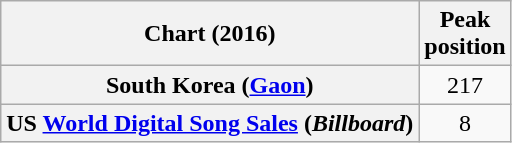<table class="wikitable sortable plainrowheaders" style="text-align:center">
<tr>
<th scope="col">Chart (2016)</th>
<th scope="col">Peak<br>position</th>
</tr>
<tr>
<th scope="row">South Korea (<a href='#'>Gaon</a>)</th>
<td>217</td>
</tr>
<tr>
<th scope="row">US <a href='#'>World Digital Song Sales</a> (<em>Billboard</em>)</th>
<td>8</td>
</tr>
</table>
